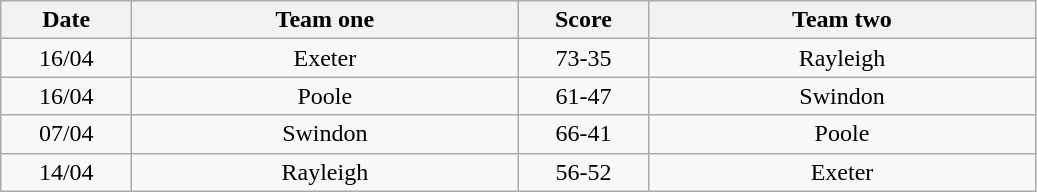<table class="wikitable" style="text-align: center">
<tr>
<th width=80>Date</th>
<th width=250>Team one</th>
<th width=80>Score</th>
<th width=250>Team two</th>
</tr>
<tr>
<td>16/04</td>
<td>Exeter</td>
<td>73-35</td>
<td>Rayleigh</td>
</tr>
<tr>
<td>16/04</td>
<td>Poole</td>
<td>61-47</td>
<td>Swindon</td>
</tr>
<tr>
<td>07/04</td>
<td>Swindon</td>
<td>66-41</td>
<td>Poole</td>
</tr>
<tr>
<td>14/04</td>
<td>Rayleigh</td>
<td>56-52</td>
<td>Exeter</td>
</tr>
</table>
